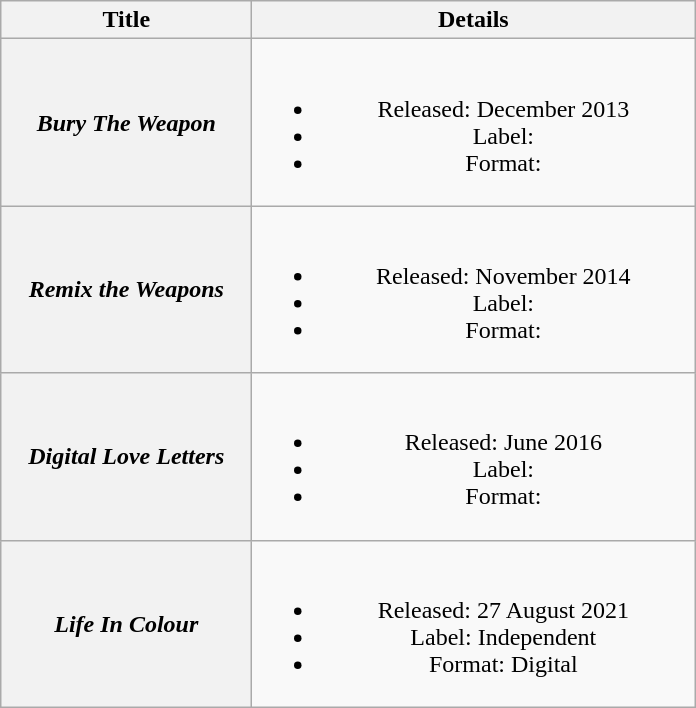<table class="wikitable plainrowheaders" style="text-align:center;">
<tr>
<th scope="col" style="width:10em;">Title</th>
<th scope="col" style="width:18em;">Details</th>
</tr>
<tr>
<th scope="row"><em>Bury The Weapon</em></th>
<td><br><ul><li>Released: December 2013</li><li>Label:</li><li>Format:</li></ul></td>
</tr>
<tr>
<th scope="row"><em>Remix the Weapons</em></th>
<td><br><ul><li>Released: November 2014</li><li>Label:</li><li>Format:</li></ul></td>
</tr>
<tr>
<th scope="row"><em>Digital Love Letters</em></th>
<td><br><ul><li>Released: June 2016</li><li>Label:</li><li>Format:</li></ul></td>
</tr>
<tr>
<th scope="row"><em>Life In Colour</em></th>
<td><br><ul><li>Released: 27 August 2021</li><li>Label: Independent</li><li>Format: Digital</li></ul></td>
</tr>
</table>
